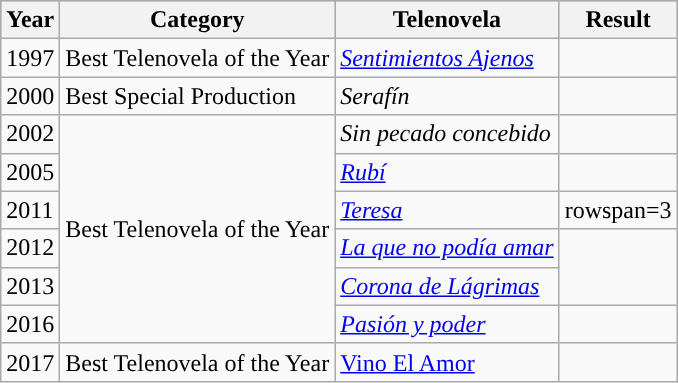<table class="wikitable">
<tr style="background:#b0c4de;">
<th>Year</th>
<th>Category</th>
<th>Telenovela</th>
<th>Result</th>
</tr>
<tr>
<td>1997</td>
<td>Best Telenovela of the Year</td>
<td><em><a href='#'>Sentimientos Ajenos</a></em></td>
<td></td>
</tr>
<tr>
<td>2000</td>
<td>Best Special Production</td>
<td><em>Serafín</em></td>
<td></td>
</tr>
<tr>
<td>2002</td>
<td rowspan=6>Best Telenovela of the Year</td>
<td><em>Sin pecado concebido</em></td>
<td></td>
</tr>
<tr>
<td>2005</td>
<td><em><a href='#'>Rubí</a></em></td>
<td></td>
</tr>
<tr>
<td>2011</td>
<td><em><a href='#'>Teresa</a></em></td>
<td>rowspan=3 </td>
</tr>
<tr>
<td>2012</td>
<td><em><a href='#'>La que no podía amar</a></em></td>
</tr>
<tr>
<td>2013</td>
<td><em><a href='#'>Corona de Lágrimas</a></em></td>
</tr>
<tr>
<td>2016</td>
<td><em><a href='#'>Pasión y poder</a></em></td>
<td></td>
</tr>
<tr>
<td>2017</td>
<td>Best Telenovela of the Year</td>
<td><a href='#'>Vino El Amor</a></td>
<td></td>
</tr>
</table>
